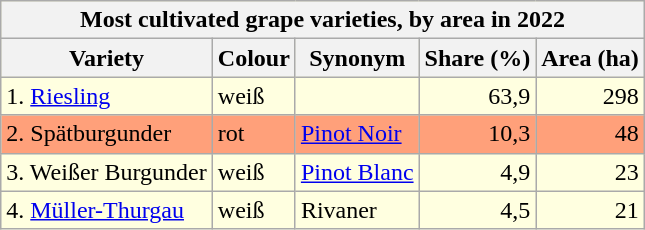<table class="wikitable" style="background:#FFFFE0;">
<tr>
<th colspan="5">Most cultivated grape varieties, by area in 2022</th>
</tr>
<tr>
<th>Variety</th>
<th>Colour</th>
<th>Synonym</th>
<th>Share (%)</th>
<th>Area (ha)</th>
</tr>
<tr>
<td>1. <a href='#'>Riesling</a></td>
<td>weiß</td>
<td></td>
<td style="text-align:right;">63,9</td>
<td style="text-align:right;">298</td>
</tr>
<tr style="background:#FFA07A">
<td>2. Spätburgunder</td>
<td>rot</td>
<td><a href='#'>Pinot Noir</a></td>
<td style="text-align:right;">10,3</td>
<td style="text-align:right;">48</td>
</tr>
<tr>
<td>3. Weißer Burgunder</td>
<td>weiß</td>
<td><a href='#'>Pinot Blanc</a></td>
<td style="text-align:right;">4,9</td>
<td style="text-align:right;">23</td>
</tr>
<tr>
<td>4. <a href='#'>Müller-Thurgau</a></td>
<td>weiß</td>
<td>Rivaner</td>
<td style="text-align:right;">4,5</td>
<td style="text-align:right;">21</td>
</tr>
</table>
